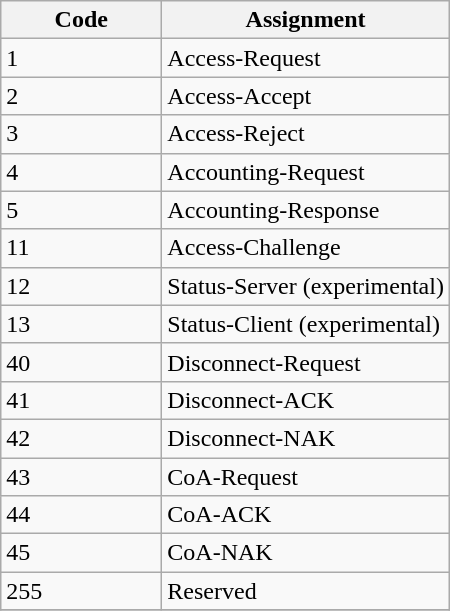<table class="wikitable">
<tr>
<th width="100px">Code</th>
<th>Assignment</th>
</tr>
<tr>
<td>1</td>
<td>Access-Request</td>
</tr>
<tr>
<td>2</td>
<td>Access-Accept</td>
</tr>
<tr>
<td>3</td>
<td>Access-Reject</td>
</tr>
<tr>
<td>4</td>
<td>Accounting-Request</td>
</tr>
<tr>
<td>5</td>
<td>Accounting-Response</td>
</tr>
<tr>
<td>11</td>
<td>Access-Challenge</td>
</tr>
<tr>
<td>12</td>
<td>Status-Server (experimental)</td>
</tr>
<tr>
<td>13</td>
<td>Status-Client (experimental)</td>
</tr>
<tr>
<td>40</td>
<td>Disconnect-Request</td>
</tr>
<tr>
<td>41</td>
<td>Disconnect-ACK</td>
</tr>
<tr>
<td>42</td>
<td>Disconnect-NAK</td>
</tr>
<tr>
<td>43</td>
<td>CoA-Request</td>
</tr>
<tr>
<td>44</td>
<td>CoA-ACK</td>
</tr>
<tr>
<td>45</td>
<td>CoA-NAK</td>
</tr>
<tr>
<td>255</td>
<td>Reserved</td>
</tr>
<tr>
</tr>
</table>
